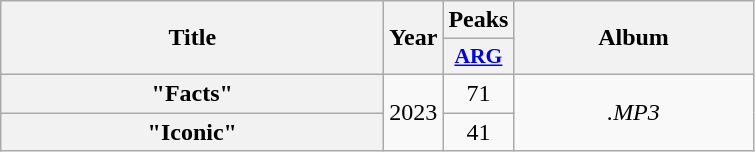<table class="wikitable plainrowheaders" style="text-align:center;">
<tr>
<th scope="col" rowspan="2" style="width:15.5em;">Title</th>
<th scope="col" rowspan="2" style="width:1em;">Year</th>
<th scope="col" colspan="1">Peaks</th>
<th scope="col" rowspan="2" style="width:9.5em;">Album</th>
</tr>
<tr>
<th scope="col" style="width:2.5em;font-size:90%;"><a href='#'>ARG</a><br></th>
</tr>
<tr>
<th scope="row">"Facts"</th>
<td rowspan="2">2023</td>
<td>71</td>
<td rowspan="2"><em>.MP3</em></td>
</tr>
<tr>
<th scope="row">"Iconic"</th>
<td>41</td>
</tr>
</table>
